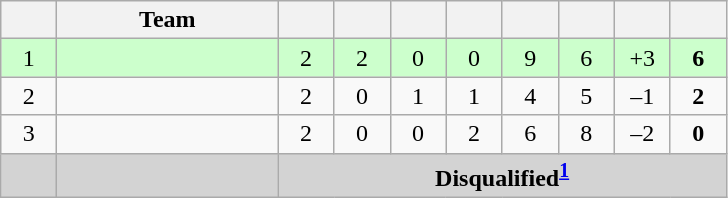<table class="wikitable" style="text-align: center; font-size: 100%;">
<tr>
<th width="30"></th>
<th width="140">Team</th>
<th width="30"></th>
<th width="30"></th>
<th width="30"></th>
<th width="30"></th>
<th width="30"></th>
<th width="30"></th>
<th width="30"></th>
<th width="30"></th>
</tr>
<tr style="background-color: #ccffcc;">
<td>1</td>
<td align=left><strong></strong></td>
<td>2</td>
<td>2</td>
<td>0</td>
<td>0</td>
<td>9</td>
<td>6</td>
<td>+3</td>
<td><strong>6</strong></td>
</tr>
<tr>
<td>2</td>
<td align=left></td>
<td>2</td>
<td>0</td>
<td>1</td>
<td>1</td>
<td>4</td>
<td>5</td>
<td>–1</td>
<td><strong>2</strong></td>
</tr>
<tr>
<td>3</td>
<td align=left></td>
<td>2</td>
<td>0</td>
<td>0</td>
<td>2</td>
<td>6</td>
<td>8</td>
<td>–2</td>
<td><strong>0</strong></td>
</tr>
<tr style="background-color: lightgrey;">
<td></td>
<td align=left></td>
<td colspan=9><strong>Disqualified</strong><sup><strong><a href='#'>1</a></strong></sup></td>
</tr>
</table>
